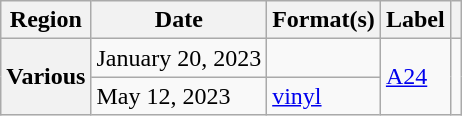<table class="wikitable plainrowheaders">
<tr>
<th scope="col">Region</th>
<th scope="col">Date</th>
<th scope="col">Format(s)</th>
<th scope="col">Label</th>
<th scope="col"></th>
</tr>
<tr>
<th rowspan="2" scope="row">Various</th>
<td>January 20, 2023</td>
<td></td>
<td rowspan="2"><a href='#'>A24</a></td>
<td rowspan="2" align="center"></td>
</tr>
<tr>
<td>May 12, 2023</td>
<td><a href='#'>vinyl</a></td>
</tr>
</table>
